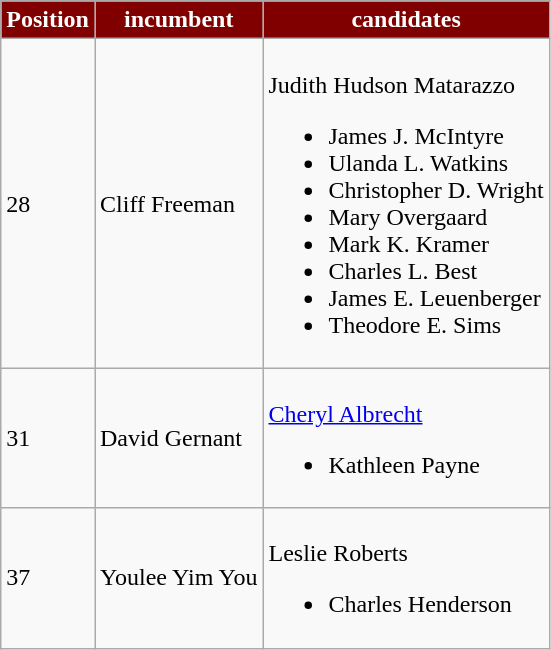<table class="wikitable">
<tr>
<th style="background:maroon; color:white">Position</th>
<th style="background:maroon; color:white">incumbent</th>
<th style="background:maroon; color:white">candidates</th>
</tr>
<tr>
<td>28</td>
<td>Cliff Freeman</td>
<td><br> Judith Hudson Matarazzo<ul><li>James J. McIntyre</li><li>Ulanda L. Watkins</li><li>Christopher D. Wright</li><li>Mary Overgaard</li><li>Mark K. Kramer</li><li>Charles L. Best</li><li>James E. Leuenberger</li><li>Theodore E. Sims</li></ul></td>
</tr>
<tr>
<td>31</td>
<td>David Gernant</td>
<td><br> <a href='#'>Cheryl Albrecht</a><ul><li>Kathleen Payne</li></ul></td>
</tr>
<tr>
<td>37</td>
<td>Youlee Yim You</td>
<td><br> Leslie Roberts<ul><li>Charles Henderson</li></ul></td>
</tr>
</table>
